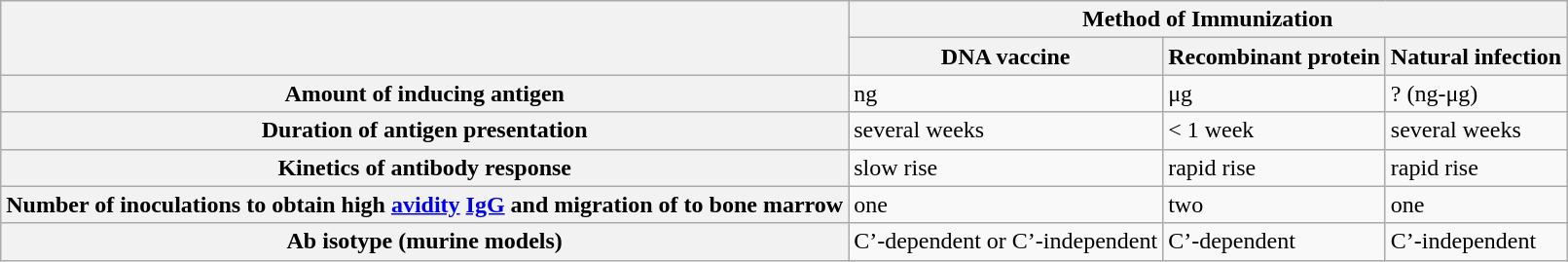<table class="wikitable">
<tr>
<th rowspan=2> </th>
<th colspan=3>Method of Immunization</th>
</tr>
<tr>
<th>DNA vaccine</th>
<th>Recombinant protein</th>
<th>Natural infection</th>
</tr>
<tr>
<th>Amount of inducing antigen</th>
<td>ng</td>
<td>μg</td>
<td>? (ng-μg)</td>
</tr>
<tr>
<th>Duration of antigen presentation</th>
<td>several weeks</td>
<td>< 1 week</td>
<td>several weeks</td>
</tr>
<tr>
<th>Kinetics of antibody response</th>
<td>slow rise</td>
<td>rapid rise</td>
<td>rapid rise</td>
</tr>
<tr>
<th>Number of inoculations to obtain high <a href='#'>avidity</a> <a href='#'>IgG</a> and migration of  to bone marrow</th>
<td>one</td>
<td>two</td>
<td>one</td>
</tr>
<tr>
<th>Ab isotype (murine models)</th>
<td>C’-dependent or C’-independent</td>
<td>C’-dependent</td>
<td>C’-independent</td>
</tr>
</table>
